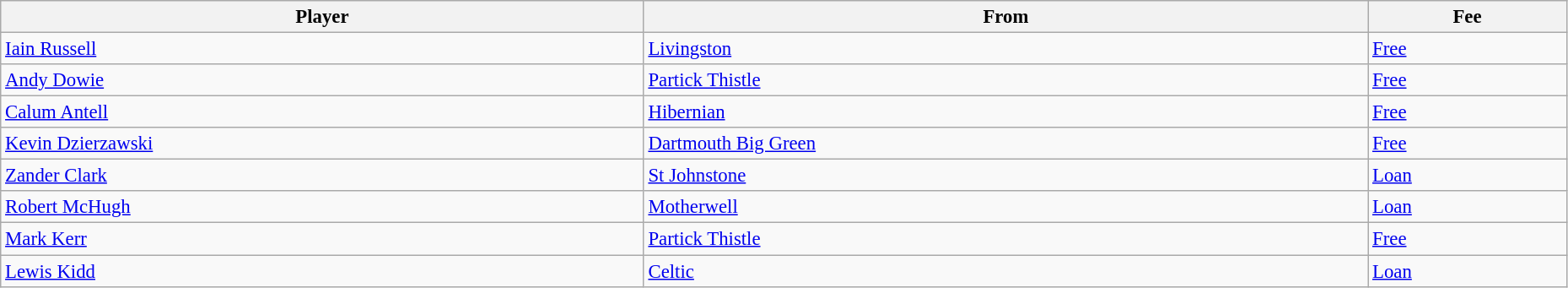<table class="wikitable" style="text-align:center; font-size:95%;width:98%; text-align:left">
<tr>
<th>Player</th>
<th>From</th>
<th>Fee</th>
</tr>
<tr>
<td> <a href='#'>Iain Russell</a></td>
<td> <a href='#'>Livingston</a></td>
<td><a href='#'>Free</a></td>
</tr>
<tr>
<td> <a href='#'>Andy Dowie</a></td>
<td> <a href='#'>Partick Thistle</a></td>
<td><a href='#'>Free</a></td>
</tr>
<tr>
<td> <a href='#'>Calum Antell</a></td>
<td> <a href='#'>Hibernian</a></td>
<td><a href='#'>Free</a></td>
</tr>
<tr>
<td> <a href='#'>Kevin Dzierzawski</a></td>
<td> <a href='#'>Dartmouth Big Green</a></td>
<td><a href='#'>Free</a></td>
</tr>
<tr>
<td> <a href='#'>Zander Clark</a></td>
<td> <a href='#'>St Johnstone</a></td>
<td><a href='#'>Loan</a></td>
</tr>
<tr>
<td> <a href='#'>Robert McHugh</a></td>
<td> <a href='#'>Motherwell</a></td>
<td><a href='#'>Loan</a></td>
</tr>
<tr>
<td> <a href='#'>Mark Kerr</a></td>
<td> <a href='#'>Partick Thistle</a></td>
<td><a href='#'>Free</a></td>
</tr>
<tr>
<td> <a href='#'>Lewis Kidd</a></td>
<td> <a href='#'>Celtic</a></td>
<td><a href='#'>Loan</a></td>
</tr>
</table>
